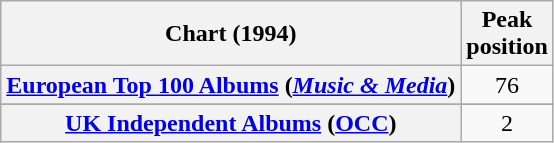<table class="wikitable sortable plainrowheaders" style="text-align:center;" border="1">
<tr>
<th scope="col">Chart (1994)</th>
<th scope="col">Peak<br>position</th>
</tr>
<tr>
<th scope="row"><a href='#'>European Top 100 Albums</a> (<em><a href='#'>Music & Media</a></em>)</th>
<td>76</td>
</tr>
<tr>
</tr>
<tr>
</tr>
<tr>
<th scope="row"><a href='#'>UK Independent Albums</a> (<a href='#'>OCC</a>)</th>
<td>2</td>
</tr>
</table>
